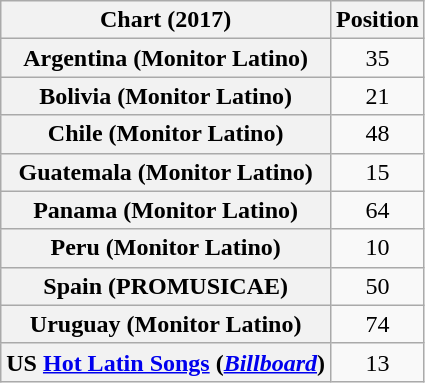<table class="wikitable plainrowheaders sortable" style="text-align:center">
<tr>
<th scope="col">Chart (2017)</th>
<th scope="col">Position</th>
</tr>
<tr>
<th scope="row">Argentina (Monitor Latino)</th>
<td>35</td>
</tr>
<tr>
<th scope="row">Bolivia (Monitor Latino)</th>
<td>21</td>
</tr>
<tr>
<th scope="row">Chile (Monitor Latino)</th>
<td>48</td>
</tr>
<tr>
<th scope="row">Guatemala (Monitor Latino)</th>
<td>15</td>
</tr>
<tr>
<th scope="row">Panama (Monitor Latino)</th>
<td>64</td>
</tr>
<tr>
<th scope="row">Peru (Monitor Latino)</th>
<td>10</td>
</tr>
<tr>
<th scope="row">Spain (PROMUSICAE)</th>
<td>50</td>
</tr>
<tr>
<th scope="row">Uruguay (Monitor Latino)</th>
<td>74</td>
</tr>
<tr>
<th scope="row">US <a href='#'>Hot Latin Songs</a> (<em><a href='#'>Billboard</a></em>)</th>
<td>13</td>
</tr>
</table>
